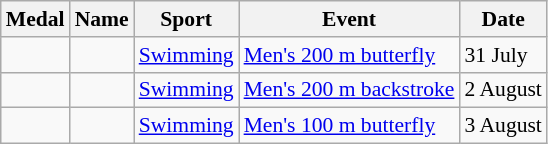<table class="wikitable sortable" style="font-size:90%">
<tr>
<th>Medal</th>
<th>Name</th>
<th>Sport</th>
<th>Event</th>
<th>Date</th>
</tr>
<tr>
<td></td>
<td></td>
<td><a href='#'>Swimming</a></td>
<td><a href='#'>Men's 200 m butterfly</a></td>
<td>31 July</td>
</tr>
<tr>
<td></td>
<td></td>
<td><a href='#'>Swimming</a></td>
<td><a href='#'>Men's 200 m backstroke</a></td>
<td>2 August</td>
</tr>
<tr>
<td></td>
<td></td>
<td><a href='#'>Swimming</a></td>
<td><a href='#'>Men's 100 m butterfly</a></td>
<td>3 August</td>
</tr>
</table>
